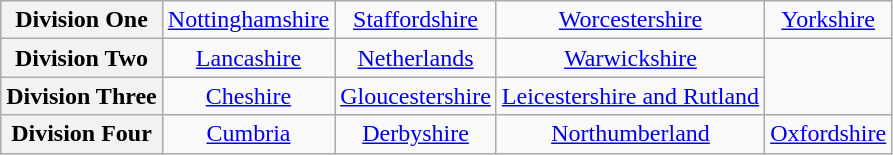<table class="wikitable" style="text-align: center" style="font-size: 95%; border: 1px #aaaaaa solid; border-collapse: collapse; clear:center;">
<tr>
<th>Division One</th>
<td><a href='#'>Nottinghamshire</a></td>
<td><a href='#'>Staffordshire</a></td>
<td><a href='#'>Worcestershire</a></td>
<td><a href='#'>Yorkshire</a></td>
</tr>
<tr>
<th>Division Two</th>
<td><a href='#'>Lancashire</a></td>
<td><a href='#'>Netherlands</a></td>
<td><a href='#'>Warwickshire</a></td>
</tr>
<tr>
<th>Division Three</th>
<td><a href='#'>Cheshire</a></td>
<td><a href='#'>Gloucestershire</a></td>
<td><a href='#'>Leicestershire and Rutland</a></td>
</tr>
<tr>
<th>Division Four</th>
<td><a href='#'>Cumbria</a></td>
<td><a href='#'>Derbyshire</a></td>
<td><a href='#'>Northumberland</a></td>
<td><a href='#'>Oxfordshire</a></td>
</tr>
</table>
